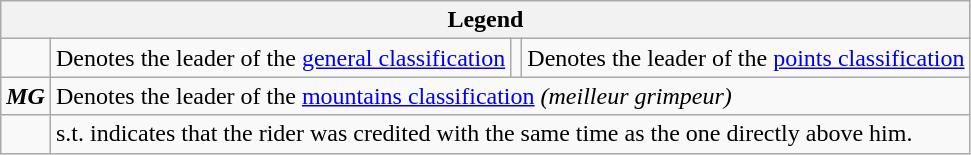<table class="wikitable">
<tr>
<th scope="col" colspan="4">Legend</th>
</tr>
<tr>
<td></td>
<td>Denotes the leader of the <a href='#'>general classification</a></td>
<td></td>
<td>Denotes the leader of the <a href='#'>points classification</a></td>
</tr>
<tr>
<td><strong><em>MG</em></strong></td>
<td colspan=3>Denotes the leader of the <a href='#'>mountains classification</a> <em>(meilleur grimpeur)</em></td>
</tr>
<tr>
<td>  </td>
<td colspan=3>s.t. indicates that the rider was credited with the same time as the one directly above him.</td>
</tr>
</table>
